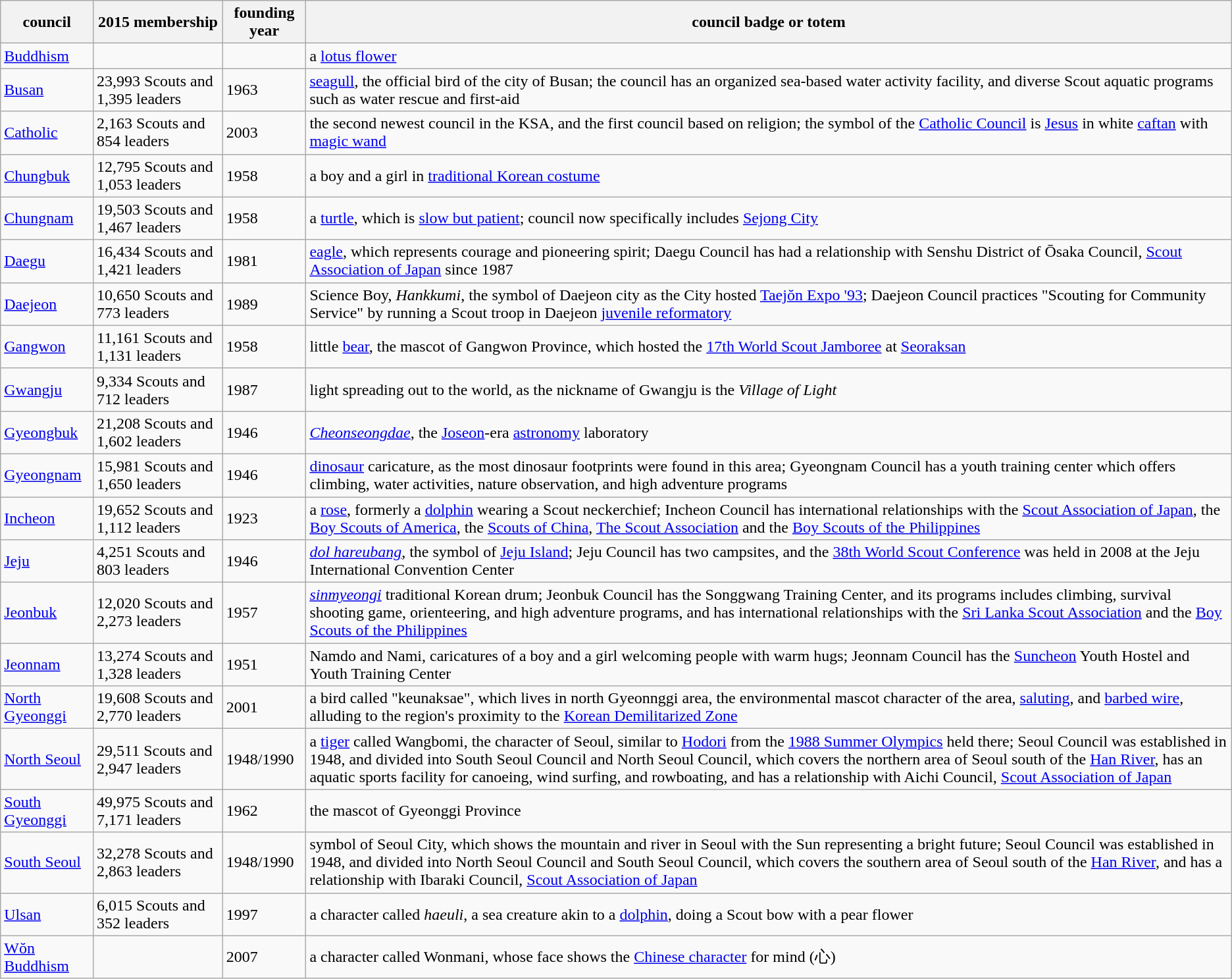<table class="wikitable sortable">
<tr>
<th>council</th>
<th>2015 membership</th>
<th>founding year</th>
<th>council badge or totem</th>
</tr>
<tr>
<td><a href='#'>Buddhism</a></td>
<td></td>
<td></td>
<td>a <a href='#'>lotus flower</a></td>
</tr>
<tr>
<td><a href='#'>Busan</a></td>
<td>23,993 Scouts and 1,395 leaders</td>
<td>1963</td>
<td><a href='#'>seagull</a>, the official bird of the city of Busan; the council has an organized sea-based water activity facility, and diverse Scout aquatic programs such as water rescue and first-aid</td>
</tr>
<tr>
<td><a href='#'>Catholic</a></td>
<td>2,163 Scouts and 854 leaders</td>
<td>2003</td>
<td>the second newest council in the KSA, and the first council based on religion; the symbol of the <a href='#'>Catholic Council</a> is <a href='#'>Jesus</a> in white <a href='#'>caftan</a> with <a href='#'>magic wand</a></td>
</tr>
<tr>
<td><a href='#'>Chungbuk</a></td>
<td>12,795 Scouts and 1,053 leaders</td>
<td>1958</td>
<td>a boy and a girl in <a href='#'>traditional Korean costume</a></td>
</tr>
<tr>
<td><a href='#'>Chungnam</a></td>
<td>19,503 Scouts and 1,467 leaders</td>
<td>1958</td>
<td>a <a href='#'>turtle</a>, which is <a href='#'>slow but patient</a>; council now specifically includes <a href='#'>Sejong City</a></td>
</tr>
<tr>
<td><a href='#'>Daegu</a></td>
<td>16,434 Scouts and 1,421 leaders</td>
<td>1981</td>
<td><a href='#'>eagle</a>, which represents courage and pioneering spirit; Daegu Council has had a relationship with Senshu District of Ōsaka Council, <a href='#'>Scout Association of Japan</a> since 1987</td>
</tr>
<tr>
<td><a href='#'>Daejeon</a></td>
<td>10,650 Scouts and 773 leaders</td>
<td>1989</td>
<td>Science Boy, <em>Hankkumi</em>, the symbol of Daejeon city as the City hosted <a href='#'>Taejŏn Expo '93</a>; Daejeon Council practices "Scouting for Community Service" by running a Scout troop in Daejeon <a href='#'>juvenile reformatory</a></td>
</tr>
<tr>
<td><a href='#'>Gangwon</a></td>
<td>11,161 Scouts and 1,131 leaders</td>
<td>1958</td>
<td>little <a href='#'>bear</a>, the mascot of Gangwon Province, which hosted the <a href='#'>17th World Scout Jamboree</a> at <a href='#'>Seoraksan</a></td>
</tr>
<tr>
<td><a href='#'>Gwangju</a></td>
<td>9,334 Scouts and 712 leaders</td>
<td>1987</td>
<td>light spreading out to the world, as the nickname of Gwangju is the <em>Village of Light</em></td>
</tr>
<tr>
<td><a href='#'>Gyeongbuk</a></td>
<td>21,208 Scouts and 1,602 leaders</td>
<td>1946</td>
<td><em><a href='#'>Cheonseongdae</a></em>, the <a href='#'>Joseon</a>-era <a href='#'>astronomy</a> laboratory</td>
</tr>
<tr>
<td><a href='#'>Gyeongnam</a></td>
<td>15,981 Scouts and 1,650 leaders</td>
<td>1946</td>
<td><a href='#'>dinosaur</a> caricature, as the most dinosaur footprints were found in this area; Gyeongnam Council has a youth training center which offers climbing, water activities, nature observation, and high adventure programs</td>
</tr>
<tr>
<td><a href='#'>Incheon</a></td>
<td>19,652 Scouts and 1,112 leaders</td>
<td>1923</td>
<td>a <a href='#'>rose</a>, formerly a <a href='#'>dolphin</a> wearing a Scout neckerchief; Incheon Council has international relationships with the <a href='#'>Scout Association of Japan</a>, the <a href='#'>Boy Scouts of America</a>, the <a href='#'>Scouts of China</a>, <a href='#'>The Scout Association</a> and the <a href='#'>Boy Scouts of the Philippines</a></td>
</tr>
<tr>
<td><a href='#'>Jeju</a></td>
<td>4,251 Scouts and 803 leaders</td>
<td>1946</td>
<td><em><a href='#'>dol hareubang</a></em>, the symbol of <a href='#'>Jeju Island</a>; Jeju Council has two campsites, and the <a href='#'>38th World Scout Conference</a> was held in 2008 at the Jeju International Convention Center</td>
</tr>
<tr>
<td><a href='#'>Jeonbuk</a></td>
<td>12,020 Scouts and 2,273 leaders</td>
<td>1957</td>
<td><em><a href='#'>sinmyeongi</a></em> traditional Korean drum; Jeonbuk Council has the Songgwang Training Center, and its programs includes climbing, survival shooting game, orienteering, and high adventure programs, and has international relationships with the <a href='#'>Sri Lanka Scout Association</a> and the <a href='#'>Boy Scouts of the Philippines</a></td>
</tr>
<tr>
<td><a href='#'>Jeonnam</a></td>
<td>13,274 Scouts and 1,328 leaders</td>
<td>1951</td>
<td>Namdo and Nami, caricatures of a boy and a girl welcoming people with warm hugs; Jeonnam Council has the <a href='#'>Suncheon</a> Youth Hostel and Youth Training Center</td>
</tr>
<tr>
<td><a href='#'>North Gyeonggi</a></td>
<td>19,608 Scouts and 2,770 leaders</td>
<td>2001</td>
<td>a bird called "keunaksae", which lives in north Gyeonnggi area, the environmental mascot character of the area, <a href='#'>saluting</a>, and <a href='#'>barbed wire</a>, alluding to the region's proximity to the <a href='#'>Korean Demilitarized Zone</a></td>
</tr>
<tr>
<td><a href='#'>North Seoul</a></td>
<td>29,511 Scouts and 2,947 leaders</td>
<td>1948/1990</td>
<td>a <a href='#'>tiger</a> called Wangbomi, the character of Seoul, similar to <a href='#'>Hodori</a> from the <a href='#'>1988 Summer Olympics</a> held there; Seoul Council was established in 1948, and divided into South Seoul Council and North Seoul Council, which covers the northern area of Seoul south of the <a href='#'>Han River</a>, has an aquatic sports facility for canoeing, wind surfing, and rowboating, and has a relationship with Aichi Council, <a href='#'>Scout Association of Japan</a></td>
</tr>
<tr>
<td><a href='#'>South Gyeonggi</a></td>
<td>49,975 Scouts and 7,171 leaders</td>
<td>1962</td>
<td>the mascot of Gyeonggi Province</td>
</tr>
<tr>
<td><a href='#'>South Seoul</a></td>
<td>32,278 Scouts and 2,863 leaders</td>
<td>1948/1990</td>
<td>symbol of Seoul City, which shows the mountain and river in Seoul with the Sun representing a bright future; Seoul Council was established in 1948, and divided into North Seoul Council and South Seoul Council, which covers the southern area of Seoul south of the <a href='#'>Han River</a>, and has a relationship with Ibaraki Council, <a href='#'>Scout Association of Japan</a></td>
</tr>
<tr>
<td><a href='#'>Ulsan</a></td>
<td>6,015 Scouts and 352 leaders</td>
<td>1997</td>
<td>a character called <em>haeuli</em>, a sea creature akin to a <a href='#'>dolphin</a>, doing a Scout bow with a pear flower</td>
</tr>
<tr>
<td><a href='#'>Wŏn Buddhism</a></td>
<td></td>
<td>2007</td>
<td>a character called Wonmani, whose face shows the <a href='#'>Chinese character</a> for mind (心)</td>
</tr>
</table>
